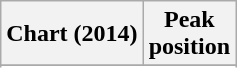<table class="wikitable sortable plainrowheaders" style="text-align:center">
<tr>
<th scope="col">Chart (2014)</th>
<th scope="col">Peak<br> position</th>
</tr>
<tr>
</tr>
<tr>
</tr>
<tr>
</tr>
<tr>
</tr>
<tr>
</tr>
</table>
